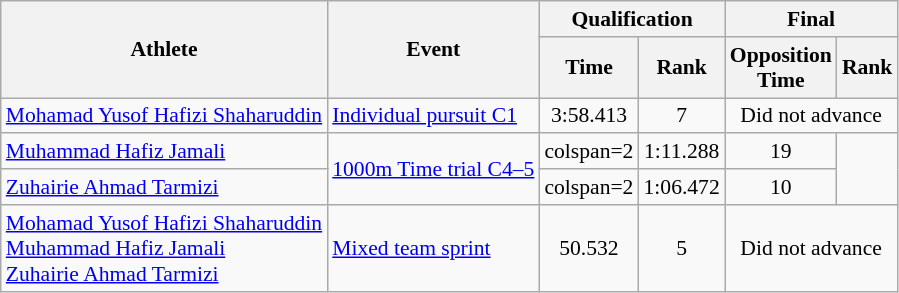<table class=wikitable style="font-size:90%">
<tr>
<th rowspan="2">Athlete</th>
<th rowspan="2">Event</th>
<th colspan="2">Qualification</th>
<th colspan="2">Final</th>
</tr>
<tr>
<th>Time</th>
<th>Rank</th>
<th>Opposition<br>Time</th>
<th>Rank</th>
</tr>
<tr align=center>
<td align=left><a href='#'>Mohamad Yusof Hafizi Shaharuddin</a></td>
<td align=left><a href='#'>Individual pursuit C1</a></td>
<td>3:58.413</td>
<td>7</td>
<td align="center" colspan="2">Did not advance</td>
</tr>
<tr align=center>
<td align=left><a href='#'>Muhammad Hafiz Jamali</a></td>
<td rowspan="2"align=left><a href='#'>1000m Time trial C4–5</a></td>
<td>colspan=2 </td>
<td>1:11.288</td>
<td>19</td>
</tr>
<tr align=center>
<td align=left><a href='#'>Zuhairie Ahmad Tarmizi</a></td>
<td>colspan=2 </td>
<td>1:06.472</td>
<td>10</td>
</tr>
<tr align=center>
<td align=left><a href='#'>Mohamad Yusof Hafizi Shaharuddin</a><br><a href='#'>Muhammad Hafiz Jamali</a><br><a href='#'>Zuhairie Ahmad Tarmizi</a></td>
<td align=left><a href='#'>Mixed team sprint</a></td>
<td>50.532</td>
<td>5</td>
<td align="center" colspan="2">Did not advance</td>
</tr>
</table>
